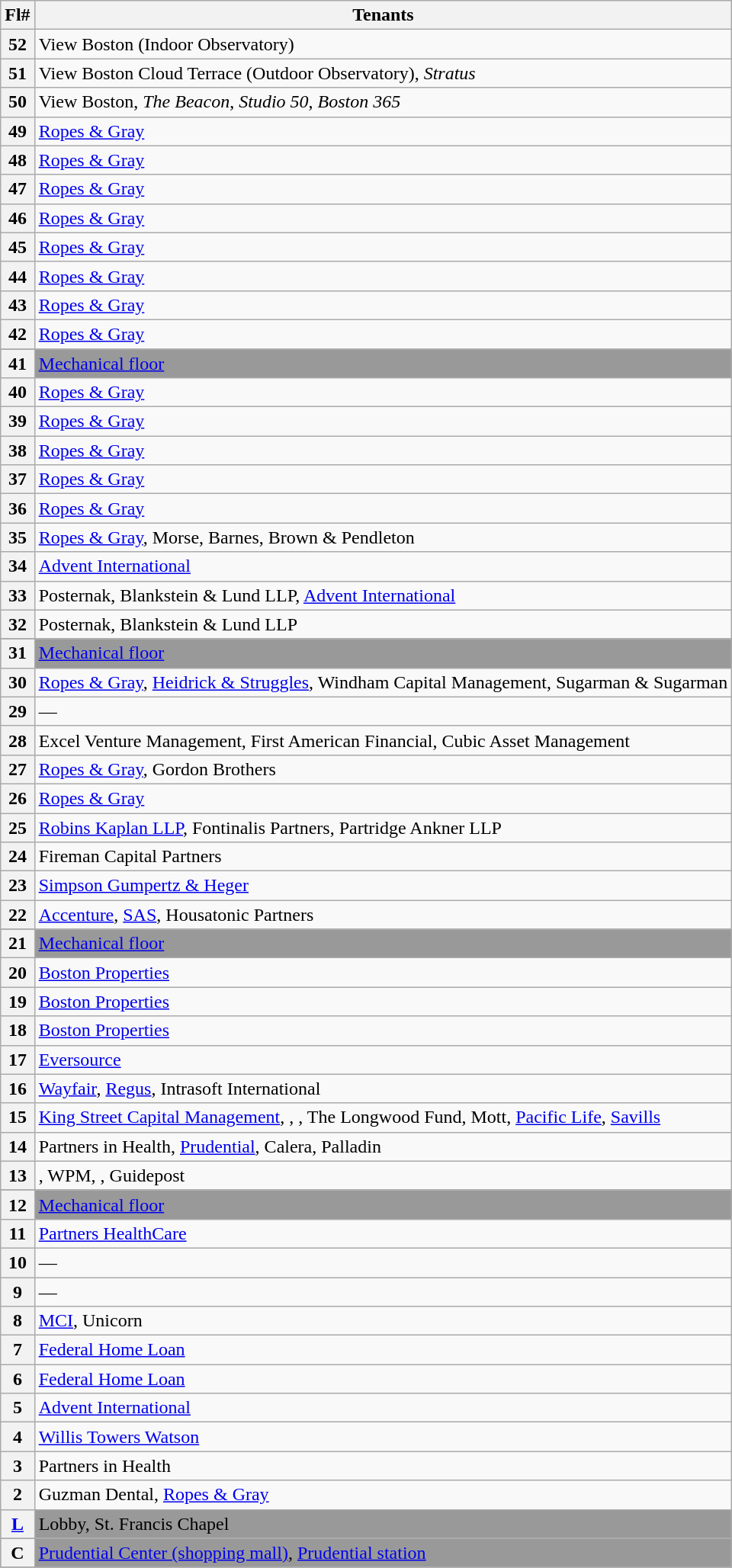<table class="wikitable">
<tr>
<th>Fl#</th>
<th>Tenants</th>
</tr>
<tr>
<th>52</th>
<td>View Boston (Indoor Observatory)</td>
</tr>
<tr>
<th>51</th>
<td>View Boston Cloud Terrace (Outdoor Observatory), <em>Stratus</em></td>
</tr>
<tr>
<th>50</th>
<td>View Boston, <em>The Beacon</em>, <em>Studio 50</em>, <em>Boston 365</em></td>
</tr>
<tr>
<th>49</th>
<td><a href='#'>Ropes & Gray</a></td>
</tr>
<tr>
<th>48</th>
<td><a href='#'>Ropes & Gray</a></td>
</tr>
<tr>
<th>47</th>
<td><a href='#'>Ropes & Gray</a></td>
</tr>
<tr>
<th>46</th>
<td><a href='#'>Ropes & Gray</a></td>
</tr>
<tr>
<th>45</th>
<td><a href='#'>Ropes & Gray</a></td>
</tr>
<tr>
<th>44</th>
<td><a href='#'>Ropes & Gray</a></td>
</tr>
<tr>
<th>43</th>
<td><a href='#'>Ropes & Gray</a></td>
</tr>
<tr>
<th>42</th>
<td><a href='#'>Ropes & Gray</a></td>
</tr>
<tr>
</tr>
<tr style="background-color:#999999">
<th>41</th>
<td><a href='#'>Mechanical floor</a></td>
</tr>
<tr>
<th>40</th>
<td><a href='#'>Ropes & Gray</a></td>
</tr>
<tr>
<th>39</th>
<td><a href='#'>Ropes & Gray</a></td>
</tr>
<tr>
<th>38</th>
<td><a href='#'>Ropes & Gray</a></td>
</tr>
<tr>
<th>37</th>
<td><a href='#'>Ropes & Gray</a></td>
</tr>
<tr>
<th>36</th>
<td><a href='#'>Ropes & Gray</a></td>
</tr>
<tr>
<th>35</th>
<td><a href='#'>Ropes & Gray</a>, Morse, Barnes, Brown & Pendleton</td>
</tr>
<tr>
<th>34</th>
<td><a href='#'>Advent International</a></td>
</tr>
<tr>
<th>33</th>
<td>Posternak, Blankstein & Lund LLP, <a href='#'>Advent International</a></td>
</tr>
<tr>
<th>32</th>
<td>Posternak, Blankstein & Lund LLP</td>
</tr>
<tr>
</tr>
<tr style="background-color:#999999">
<th>31</th>
<td><a href='#'>Mechanical floor</a></td>
</tr>
<tr>
<th>30</th>
<td><a href='#'>Ropes & Gray</a>, <a href='#'>Heidrick & Struggles</a>, Windham Capital Management, Sugarman & Sugarman</td>
</tr>
<tr>
<th>29</th>
<td>—</td>
</tr>
<tr>
<th>28</th>
<td>Excel Venture Management, First American Financial, Cubic Asset Management</td>
</tr>
<tr>
<th>27</th>
<td><a href='#'>Ropes & Gray</a>, Gordon Brothers</td>
</tr>
<tr>
<th>26</th>
<td><a href='#'>Ropes & Gray</a></td>
</tr>
<tr>
<th>25</th>
<td><a href='#'>Robins Kaplan LLP</a>, Fontinalis Partners, Partridge Ankner LLP</td>
</tr>
<tr>
<th>24</th>
<td>Fireman Capital Partners</td>
</tr>
<tr>
<th>23</th>
<td><a href='#'>Simpson Gumpertz & Heger</a></td>
</tr>
<tr>
<th>22</th>
<td><a href='#'>Accenture</a>, <a href='#'>SAS</a>, Housatonic Partners</td>
</tr>
<tr>
</tr>
<tr style="background-color:#999999">
<th>21</th>
<td><a href='#'>Mechanical floor</a></td>
</tr>
<tr>
<th>20</th>
<td><a href='#'>Boston Properties</a></td>
</tr>
<tr>
<th>19</th>
<td><a href='#'>Boston Properties</a></td>
</tr>
<tr>
<th>18</th>
<td><a href='#'>Boston Properties</a></td>
</tr>
<tr>
<th>17</th>
<td><a href='#'>Eversource</a></td>
</tr>
<tr>
<th>16</th>
<td><a href='#'>Wayfair</a>, <a href='#'>Regus</a>, Intrasoft International</td>
</tr>
<tr>
<th>15</th>
<td><a href='#'>King Street Capital Management</a>, , , The Longwood Fund, Mott, <a href='#'>Pacific Life</a>, <a href='#'>Savills</a></td>
</tr>
<tr>
<th>14</th>
<td>Partners in Health, <a href='#'>Prudential</a>, Calera, Palladin</td>
</tr>
<tr>
<th>13</th>
<td>, WPM, , Guidepost</td>
</tr>
<tr>
</tr>
<tr style="background-color:#999999">
<th>12</th>
<td><a href='#'>Mechanical floor</a></td>
</tr>
<tr>
<th>11</th>
<td><a href='#'>Partners HealthCare</a></td>
</tr>
<tr>
<th>10</th>
<td>—</td>
</tr>
<tr>
<th>9</th>
<td>—</td>
</tr>
<tr>
<th>8</th>
<td><a href='#'>MCI</a>, Unicorn</td>
</tr>
<tr>
<th>7</th>
<td><a href='#'>Federal Home Loan</a></td>
</tr>
<tr>
<th>6</th>
<td><a href='#'>Federal Home Loan</a></td>
</tr>
<tr>
<th>5</th>
<td><a href='#'>Advent International</a></td>
</tr>
<tr>
<th>4</th>
<td><a href='#'>Willis Towers Watson</a></td>
</tr>
<tr>
<th>3</th>
<td>Partners in Health</td>
</tr>
<tr>
<th>2</th>
<td>Guzman Dental, <a href='#'>Ropes & Gray</a></td>
</tr>
<tr style="background-color:#999999">
<th><a href='#'>L</a></th>
<td>Lobby, St. Francis Chapel</td>
</tr>
<tr style="background-color:#999999">
<th>C</th>
<td><a href='#'>Prudential Center (shopping mall)</a>, <a href='#'>Prudential station</a></td>
</tr>
<tr style="background-color:#999999">
</tr>
</table>
